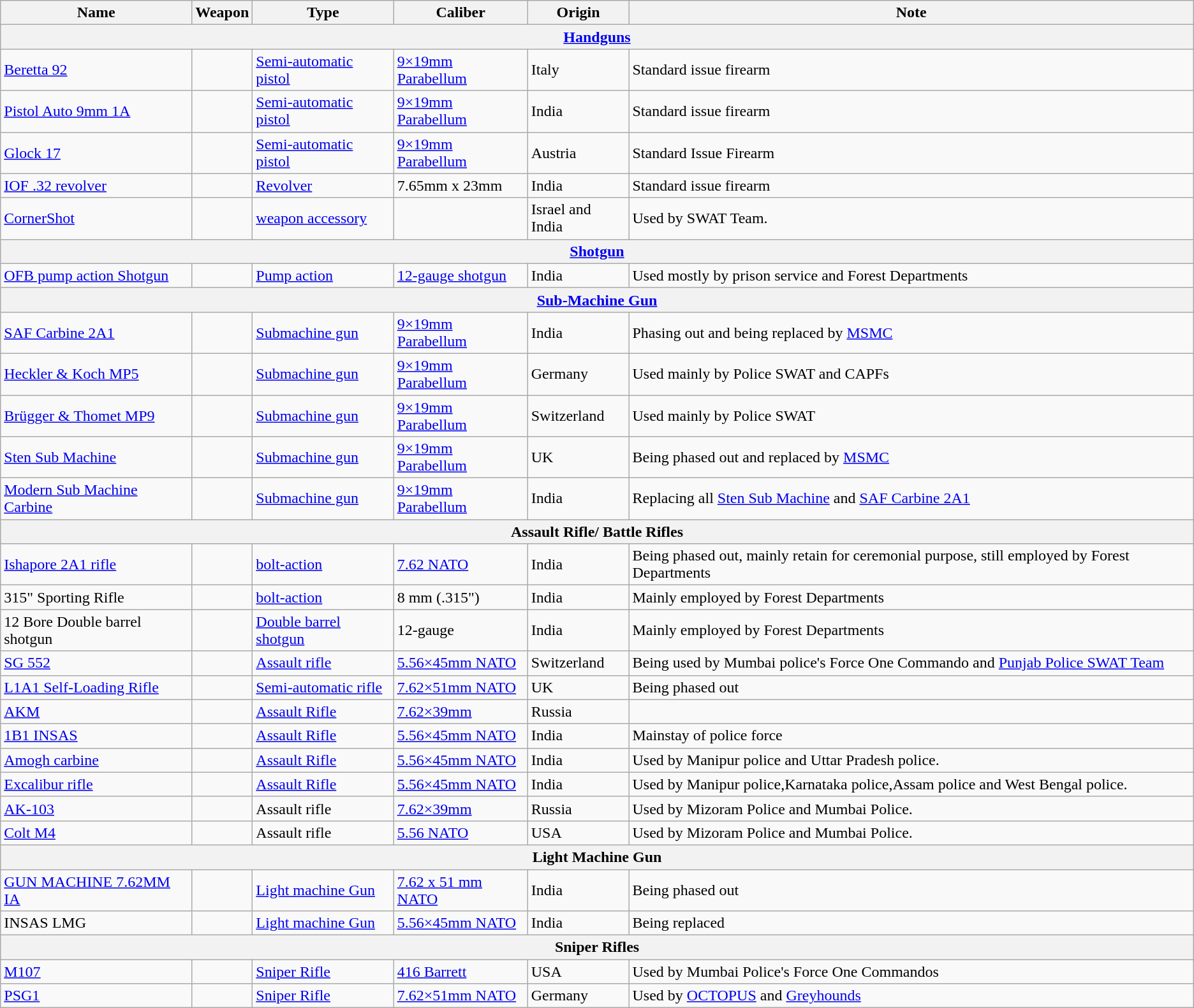<table class="wikitable">
<tr>
<th>Name</th>
<th>Weapon</th>
<th>Type</th>
<th>Caliber</th>
<th>Origin</th>
<th>Note</th>
</tr>
<tr>
<th colspan="6"><a href='#'>Handguns</a></th>
</tr>
<tr>
<td><a href='#'>Beretta 92</a></td>
<td></td>
<td><a href='#'>Semi-automatic pistol</a></td>
<td><a href='#'>9×19mm Parabellum</a></td>
<td>Italy</td>
<td>Standard issue firearm</td>
</tr>
<tr>
<td><a href='#'>Pistol Auto 9mm 1A</a></td>
<td></td>
<td><a href='#'>Semi-automatic pistol</a></td>
<td><a href='#'>9×19mm Parabellum</a></td>
<td>India</td>
<td>Standard issue firearm</td>
</tr>
<tr>
<td><a href='#'>Glock 17</a></td>
<td></td>
<td><a href='#'>Semi-automatic pistol</a></td>
<td><a href='#'>9×19mm Parabellum</a></td>
<td>Austria</td>
<td>Standard Issue Firearm</td>
</tr>
<tr>
<td><a href='#'>IOF .32 revolver</a></td>
<td></td>
<td><a href='#'>Revolver</a></td>
<td>7.65mm x 23mm</td>
<td>India</td>
<td>Standard issue firearm</td>
</tr>
<tr>
<td><a href='#'>CornerShot</a></td>
<td></td>
<td><a href='#'>weapon accessory</a></td>
<td></td>
<td>Israel and India</td>
<td>Used by SWAT Team.</td>
</tr>
<tr>
<th colspan="6"><a href='#'>Shotgun</a></th>
</tr>
<tr>
<td><a href='#'>OFB pump action Shotgun</a></td>
<td></td>
<td><a href='#'>Pump action</a></td>
<td><a href='#'>12-gauge shotgun</a></td>
<td>India</td>
<td>Used mostly by prison service and Forest Departments</td>
</tr>
<tr>
<th colspan="6"><a href='#'>Sub-Machine Gun</a></th>
</tr>
<tr>
<td><a href='#'>SAF Carbine 2A1</a></td>
<td></td>
<td><a href='#'>Submachine gun</a></td>
<td><a href='#'>9×19mm Parabellum</a></td>
<td>India</td>
<td>Phasing out and being replaced by <a href='#'>MSMC</a></td>
</tr>
<tr>
<td><a href='#'>Heckler & Koch MP5</a></td>
<td></td>
<td><a href='#'>Submachine gun</a></td>
<td><a href='#'>9×19mm Parabellum</a></td>
<td>Germany</td>
<td>Used mainly by Police SWAT and CAPFs</td>
</tr>
<tr>
<td><a href='#'>Brügger & Thomet MP9</a></td>
<td></td>
<td><a href='#'>Submachine gun</a></td>
<td><a href='#'>9×19mm Parabellum</a></td>
<td>Switzerland</td>
<td>Used mainly by Police SWAT</td>
</tr>
<tr>
<td><a href='#'>Sten Sub Machine</a></td>
<td></td>
<td><a href='#'>Submachine gun</a></td>
<td><a href='#'>9×19mm Parabellum</a></td>
<td>UK</td>
<td>Being phased out and replaced by <a href='#'>MSMC</a></td>
</tr>
<tr>
<td><a href='#'>Modern Sub Machine Carbine</a></td>
<td></td>
<td><a href='#'>Submachine gun</a></td>
<td><a href='#'>9×19mm Parabellum</a></td>
<td>India</td>
<td>Replacing all <a href='#'>Sten Sub Machine</a> and <a href='#'>SAF Carbine 2A1</a></td>
</tr>
<tr>
<th colspan="6">Assault Rifle/ Battle Rifles</th>
</tr>
<tr>
<td><a href='#'>Ishapore 2A1 rifle</a></td>
<td></td>
<td><a href='#'>bolt-action</a></td>
<td><a href='#'>7.62 NATO</a></td>
<td>India</td>
<td>Being phased out, mainly retain for ceremonial purpose, still employed by Forest Departments</td>
</tr>
<tr>
<td>315" Sporting Rifle</td>
<td></td>
<td><a href='#'>bolt-action</a></td>
<td>8 mm (.315")</td>
<td>India</td>
<td>Mainly employed by Forest Departments</td>
</tr>
<tr>
<td>12 Bore Double barrel shotgun</td>
<td></td>
<td><a href='#'>Double barrel shotgun</a></td>
<td>12-gauge</td>
<td>India</td>
<td>Mainly employed by Forest Departments</td>
</tr>
<tr>
<td><a href='#'>SG 552</a></td>
<td></td>
<td><a href='#'>Assault rifle</a></td>
<td><a href='#'>5.56×45mm NATO</a></td>
<td>Switzerland</td>
<td>Being used by Mumbai police's Force One Commando and <a href='#'>Punjab Police SWAT Team</a></td>
</tr>
<tr>
<td><a href='#'>L1A1 Self-Loading Rifle</a></td>
<td></td>
<td><a href='#'>Semi-automatic rifle</a></td>
<td><a href='#'>7.62×51mm NATO</a></td>
<td>UK</td>
<td>Being phased out</td>
</tr>
<tr>
<td><a href='#'>AKM</a></td>
<td></td>
<td><a href='#'>Assault Rifle</a></td>
<td><a href='#'>7.62×39mm</a></td>
<td>Russia</td>
<td></td>
</tr>
<tr>
<td><a href='#'>1B1 INSAS</a></td>
<td></td>
<td><a href='#'>Assault Rifle</a></td>
<td><a href='#'>5.56×45mm NATO</a></td>
<td>India</td>
<td>Mainstay of police force</td>
</tr>
<tr>
<td><a href='#'>Amogh carbine</a></td>
<td></td>
<td><a href='#'>Assault Rifle</a></td>
<td><a href='#'>5.56×45mm NATO</a></td>
<td>India</td>
<td>Used by Manipur police and Uttar Pradesh police.</td>
</tr>
<tr>
<td><a href='#'>Excalibur rifle</a></td>
<td></td>
<td><a href='#'>Assault Rifle</a></td>
<td><a href='#'>5.56×45mm NATO</a></td>
<td>India</td>
<td>Used by Manipur police,Karnataka police,Assam police and West Bengal police.</td>
</tr>
<tr>
<td><a href='#'>AK-103</a></td>
<td></td>
<td>Assault rifle</td>
<td><a href='#'>7.62×39mm</a></td>
<td>Russia</td>
<td>Used by Mizoram Police and Mumbai Police.</td>
</tr>
<tr>
<td><a href='#'>Colt M4</a></td>
<td></td>
<td>Assault rifle</td>
<td><a href='#'>5.56 NATO</a></td>
<td>USA</td>
<td>Used by Mizoram Police and Mumbai Police.</td>
</tr>
<tr>
<th colspan="6">Light Machine Gun</th>
</tr>
<tr>
<td><a href='#'>GUN MACHINE 7.62MM IA</a></td>
<td></td>
<td><a href='#'>Light machine Gun</a></td>
<td><a href='#'>7.62 x 51 mm NATO</a></td>
<td>India</td>
<td>Being phased out</td>
</tr>
<tr>
<td>INSAS LMG</td>
<td></td>
<td><a href='#'>Light machine Gun</a></td>
<td><a href='#'>5.56×45mm NATO</a></td>
<td>India</td>
<td>Being replaced</td>
</tr>
<tr>
<th colspan="6">Sniper Rifles</th>
</tr>
<tr>
<td><a href='#'>M107</a></td>
<td></td>
<td><a href='#'>Sniper Rifle</a></td>
<td><a href='#'>416 Barrett</a></td>
<td>USA</td>
<td>Used by Mumbai Police's Force One Commandos</td>
</tr>
<tr>
<td><a href='#'>PSG1</a></td>
<td></td>
<td><a href='#'>Sniper Rifle</a></td>
<td><a href='#'>7.62×51mm NATO</a></td>
<td>Germany</td>
<td>Used by <a href='#'>OCTOPUS</a> and <a href='#'>Greyhounds</a></td>
</tr>
</table>
